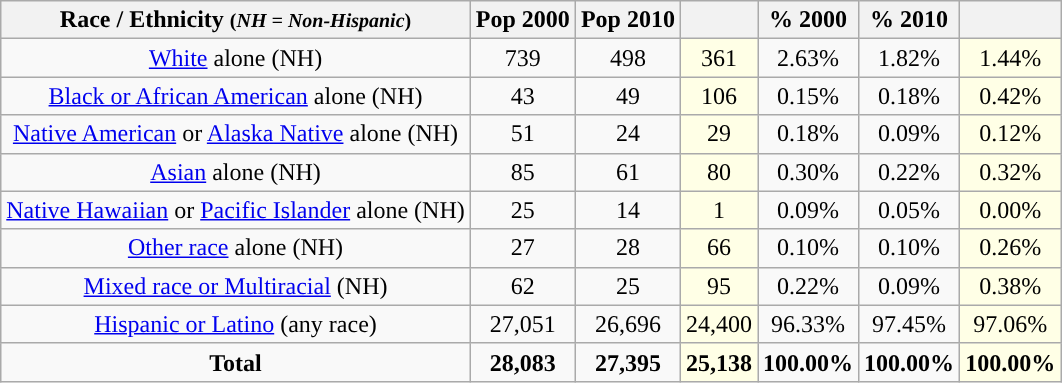<table class="wikitable" style="text-align:center;">
<tr>
<th>Race / Ethnicity <small>(<em>NH = Non-Hispanic</em>)</small></th>
<th>Pop 2000</th>
<th>Pop 2010</th>
<th></th>
<th>% 2000</th>
<th>% 2010</th>
<th></th>
</tr>
<tr>
<td><a href='#'>White</a> alone (NH)</td>
<td>739</td>
<td>498</td>
<td style='background: #ffffe6;'>361</td>
<td>2.63%</td>
<td>1.82%</td>
<td style='background: #ffffe6;'>1.44%</td>
</tr>
<tr>
<td><a href='#'>Black or African American</a> alone (NH)</td>
<td>43</td>
<td>49</td>
<td style='background: #ffffe6;'>106</td>
<td>0.15%</td>
<td>0.18%</td>
<td style='background: #ffffe6;'>0.42%</td>
</tr>
<tr>
<td><a href='#'>Native American</a> or <a href='#'>Alaska Native</a> alone (NH)</td>
<td>51</td>
<td>24</td>
<td style='background: #ffffe6;'>29</td>
<td>0.18%</td>
<td>0.09%</td>
<td style='background: #ffffe6;'>0.12%</td>
</tr>
<tr>
<td><a href='#'>Asian</a> alone (NH)</td>
<td>85</td>
<td>61</td>
<td style='background: #ffffe6;'>80</td>
<td>0.30%</td>
<td>0.22%</td>
<td style='background: #ffffe6;'>0.32%</td>
</tr>
<tr>
<td><a href='#'>Native Hawaiian</a> or <a href='#'>Pacific Islander</a> alone (NH)</td>
<td>25</td>
<td>14</td>
<td style='background: #ffffe6;'>1</td>
<td>0.09%</td>
<td>0.05%</td>
<td style='background: #ffffe6;'>0.00%</td>
</tr>
<tr>
<td><a href='#'>Other race</a> alone (NH)</td>
<td>27</td>
<td>28</td>
<td style='background: #ffffe6;'>66</td>
<td>0.10%</td>
<td>0.10%</td>
<td style='background: #ffffe6;'>0.26%</td>
</tr>
<tr>
<td><a href='#'>Mixed race or Multiracial</a> (NH)</td>
<td>62</td>
<td>25</td>
<td style='background: #ffffe6;'>95</td>
<td>0.22%</td>
<td>0.09%</td>
<td style='background: #ffffe6;'>0.38%</td>
</tr>
<tr>
<td><a href='#'>Hispanic or Latino</a> (any race)</td>
<td>27,051</td>
<td>26,696</td>
<td style='background: #ffffe6;'>24,400</td>
<td>96.33%</td>
<td>97.45%</td>
<td style='background: #ffffe6;'>97.06%</td>
</tr>
<tr>
<td><strong>Total</strong></td>
<td><strong>28,083</strong></td>
<td><strong>27,395</strong></td>
<td style='background: #ffffe6;'><strong>25,138</strong></td>
<td><strong>100.00%</strong></td>
<td><strong>100.00%</strong></td>
<td style='background: #ffffe6;'><strong>100.00%</strong></td>
</tr>
</table>
